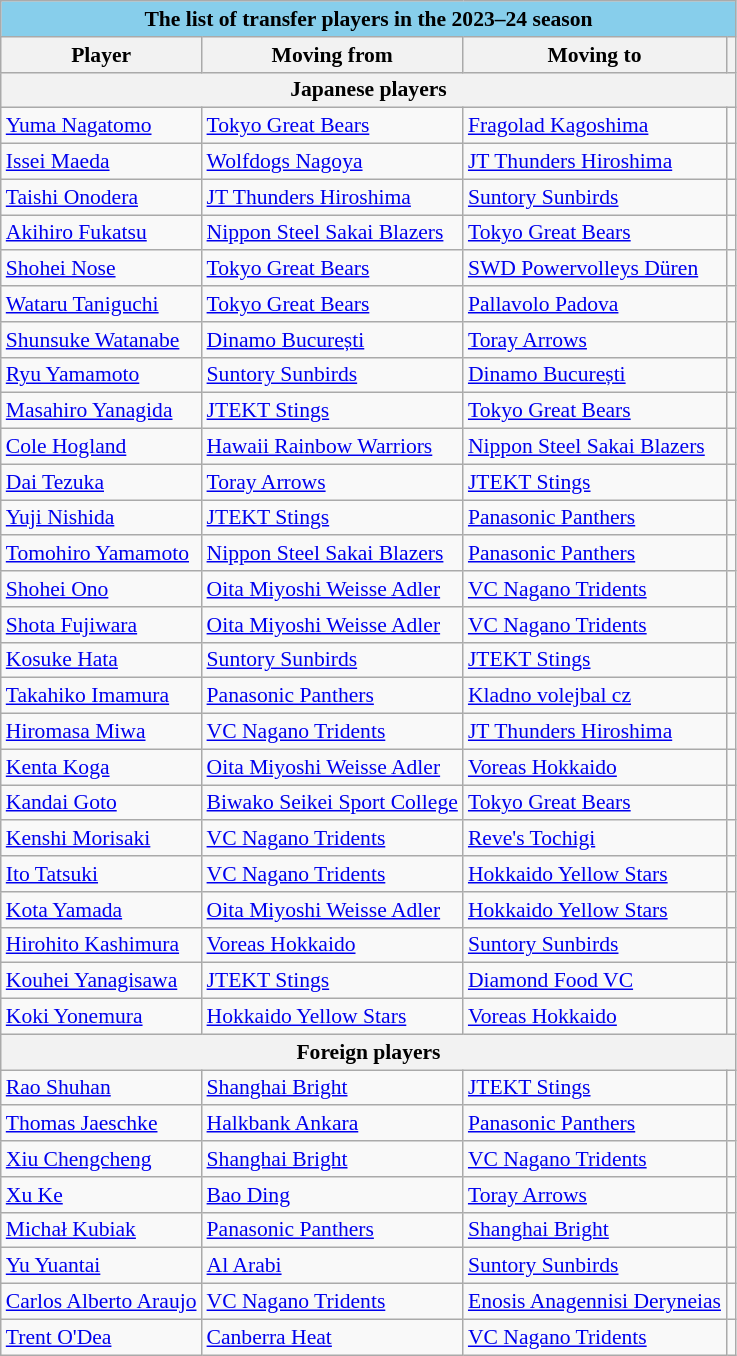<table class="wikitable" style="font-size:90%;">
<tr>
<th style="background:Skyblue; border:2px black;" colspan=4><span>The list of transfer players in the 2023–24 season</span></th>
</tr>
<tr>
<th>Player</th>
<th>Moving from</th>
<th>Moving to</th>
<th></th>
</tr>
<tr>
<th colspan="4">Japanese players</th>
</tr>
<tr>
<td> <a href='#'>Yuma Nagatomo</a></td>
<td> <a href='#'>Tokyo Great Bears</a></td>
<td> <a href='#'>Fragolad Kagoshima</a></td>
<td align=center></td>
</tr>
<tr>
<td> <a href='#'>Issei Maeda</a></td>
<td> <a href='#'>Wolfdogs Nagoya</a></td>
<td> <a href='#'>JT Thunders Hiroshima</a></td>
<td align=center></td>
</tr>
<tr>
<td> <a href='#'>Taishi Onodera</a></td>
<td> <a href='#'>JT Thunders Hiroshima</a></td>
<td> <a href='#'>Suntory Sunbirds</a></td>
<td align=center></td>
</tr>
<tr>
<td> <a href='#'>Akihiro Fukatsu</a></td>
<td> <a href='#'>Nippon Steel Sakai Blazers</a></td>
<td> <a href='#'>Tokyo Great Bears</a></td>
<td align=center></td>
</tr>
<tr>
<td> <a href='#'>Shohei Nose</a></td>
<td> <a href='#'>Tokyo Great Bears</a></td>
<td> <a href='#'>SWD Powervolleys Düren</a></td>
<td align=center></td>
</tr>
<tr>
<td> <a href='#'>Wataru Taniguchi</a></td>
<td> <a href='#'>Tokyo Great Bears</a></td>
<td> <a href='#'>Pallavolo Padova</a></td>
<td align=center></td>
</tr>
<tr>
<td> <a href='#'>Shunsuke Watanabe</a></td>
<td> <a href='#'>Dinamo București</a></td>
<td> <a href='#'>Toray Arrows</a></td>
<td align=center></td>
</tr>
<tr>
<td> <a href='#'>Ryu Yamamoto</a></td>
<td> <a href='#'>Suntory Sunbirds</a></td>
<td> <a href='#'>Dinamo București</a></td>
<td align=center></td>
</tr>
<tr>
<td> <a href='#'>Masahiro Yanagida</a></td>
<td> <a href='#'>JTEKT Stings</a></td>
<td> <a href='#'>Tokyo Great Bears</a></td>
<td align=center></td>
</tr>
<tr>
<td> <a href='#'>Cole Hogland</a></td>
<td> <a href='#'>Hawaii Rainbow Warriors</a></td>
<td> <a href='#'>Nippon Steel Sakai Blazers</a></td>
<td align=center></td>
</tr>
<tr>
<td> <a href='#'>Dai Tezuka</a></td>
<td> <a href='#'>Toray Arrows</a></td>
<td> <a href='#'>JTEKT Stings</a></td>
<td align=center></td>
</tr>
<tr>
<td> <a href='#'>Yuji Nishida</a></td>
<td> <a href='#'>JTEKT Stings</a></td>
<td> <a href='#'>Panasonic Panthers</a></td>
<td align=center></td>
</tr>
<tr>
<td> <a href='#'>Tomohiro Yamamoto</a></td>
<td> <a href='#'>Nippon Steel Sakai Blazers</a></td>
<td> <a href='#'>Panasonic Panthers</a></td>
<td align=center></td>
</tr>
<tr>
<td> <a href='#'>Shohei Ono</a></td>
<td> <a href='#'>Oita Miyoshi Weisse Adler</a></td>
<td> <a href='#'>VC Nagano Tridents</a></td>
<td align=center></td>
</tr>
<tr>
<td> <a href='#'>Shota Fujiwara</a></td>
<td> <a href='#'>Oita Miyoshi Weisse Adler</a></td>
<td> <a href='#'>VC Nagano Tridents</a></td>
<td align=center></td>
</tr>
<tr>
<td> <a href='#'>Kosuke Hata</a></td>
<td> <a href='#'>Suntory Sunbirds</a></td>
<td> <a href='#'>JTEKT Stings</a></td>
<td align=center></td>
</tr>
<tr>
<td> <a href='#'>Takahiko Imamura</a></td>
<td> <a href='#'>Panasonic Panthers</a></td>
<td> <a href='#'>Kladno volejbal cz</a></td>
<td align=center></td>
</tr>
<tr>
<td> <a href='#'>Hiromasa Miwa</a></td>
<td> <a href='#'>VC Nagano Tridents</a></td>
<td> <a href='#'>JT Thunders Hiroshima</a></td>
<td align=center></td>
</tr>
<tr>
<td> <a href='#'>Kenta Koga</a></td>
<td> <a href='#'>Oita Miyoshi Weisse Adler</a></td>
<td> <a href='#'>Voreas Hokkaido</a></td>
<td align=center></td>
</tr>
<tr>
<td> <a href='#'>Kandai Goto</a></td>
<td> <a href='#'>Biwako Seikei Sport College</a></td>
<td> <a href='#'>Tokyo Great Bears</a></td>
<td align=center></td>
</tr>
<tr>
<td> <a href='#'>Kenshi Morisaki</a></td>
<td> <a href='#'>VC Nagano Tridents</a></td>
<td> <a href='#'>Reve's Tochigi</a></td>
<td align=center></td>
</tr>
<tr>
<td> <a href='#'>Ito Tatsuki</a></td>
<td> <a href='#'>VC Nagano Tridents</a></td>
<td> <a href='#'>Hokkaido Yellow Stars</a></td>
<td align=center></td>
</tr>
<tr>
<td> <a href='#'>Kota Yamada</a></td>
<td> <a href='#'>Oita Miyoshi Weisse Adler</a></td>
<td> <a href='#'>Hokkaido Yellow Stars</a></td>
<td align=center></td>
</tr>
<tr>
<td> <a href='#'>Hirohito Kashimura</a></td>
<td> <a href='#'>Voreas Hokkaido</a></td>
<td> <a href='#'>Suntory Sunbirds</a></td>
<td align=center></td>
</tr>
<tr>
<td> <a href='#'>Kouhei Yanagisawa</a></td>
<td> <a href='#'>JTEKT Stings</a></td>
<td> <a href='#'>Diamond Food VC</a></td>
<td align=center></td>
</tr>
<tr>
<td> <a href='#'>Koki Yonemura</a></td>
<td> <a href='#'>Hokkaido Yellow Stars</a></td>
<td> <a href='#'>Voreas Hokkaido</a></td>
<td align=center></td>
</tr>
<tr>
<th colspan="4">Foreign players</th>
</tr>
<tr>
<td> <a href='#'>Rao Shuhan</a></td>
<td> <a href='#'>Shanghai Bright</a></td>
<td> <a href='#'>JTEKT Stings</a></td>
<td align=center></td>
</tr>
<tr>
<td> <a href='#'>Thomas Jaeschke</a></td>
<td> <a href='#'>Halkbank Ankara</a></td>
<td> <a href='#'>Panasonic Panthers</a></td>
<td align=center></td>
</tr>
<tr>
<td> <a href='#'>Xiu Chengcheng</a></td>
<td> <a href='#'>Shanghai Bright</a></td>
<td> <a href='#'>VC Nagano Tridents</a></td>
<td align=center></td>
</tr>
<tr>
<td> <a href='#'>Xu Ke</a></td>
<td> <a href='#'>Bao Ding</a></td>
<td> <a href='#'>Toray Arrows</a></td>
<td align=center></td>
</tr>
<tr>
<td> <a href='#'>Michał Kubiak</a></td>
<td> <a href='#'>Panasonic Panthers</a></td>
<td> <a href='#'>Shanghai Bright</a></td>
<td align=center></td>
</tr>
<tr>
<td> <a href='#'>Yu Yuantai</a></td>
<td> <a href='#'>Al Arabi</a></td>
<td> <a href='#'>Suntory Sunbirds</a></td>
<td align=center></td>
</tr>
<tr>
<td> <a href='#'>Carlos Alberto Araujo</a></td>
<td> <a href='#'>VC Nagano Tridents</a></td>
<td> <a href='#'>Enosis Anagennisi Deryneias</a></td>
<td align=center></td>
</tr>
<tr>
<td> <a href='#'>Trent O'Dea</a></td>
<td> <a href='#'>Canberra Heat</a></td>
<td> <a href='#'>VC Nagano Tridents</a></td>
<td align=center></td>
</tr>
</table>
